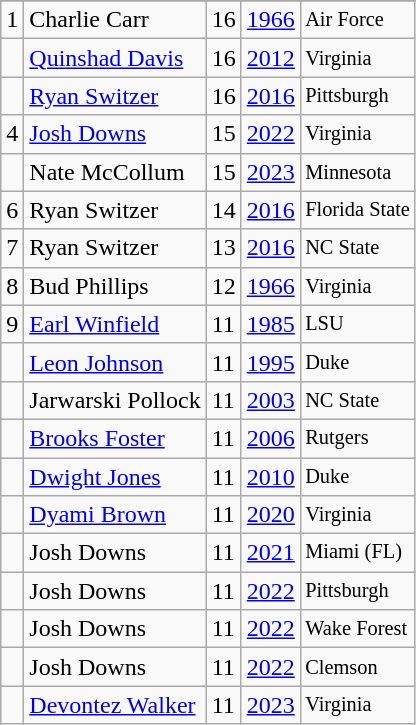<table class="wikitable">
<tr>
</tr>
<tr>
<td>1</td>
<td>Charlie Carr</td>
<td>16</td>
<td><a href='#'>1966</a></td>
<td style="font-size:85%;">Air Force</td>
</tr>
<tr>
<td></td>
<td><a href='#'>Quinshad Davis</a></td>
<td>16</td>
<td><a href='#'>2012</a></td>
<td style="font-size:85%;">Virginia</td>
</tr>
<tr>
<td></td>
<td><a href='#'>Ryan Switzer</a></td>
<td>16</td>
<td><a href='#'>2016</a></td>
<td style="font-size:85%;">Pittsburgh</td>
</tr>
<tr>
<td>4</td>
<td><a href='#'>Josh Downs</a></td>
<td>15</td>
<td><a href='#'>2022</a></td>
<td style="font-size:85%;">Virginia</td>
</tr>
<tr>
<td></td>
<td>Nate McCollum</td>
<td>15</td>
<td><a href='#'>2023</a></td>
<td style="font-size:85%;">Minnesota</td>
</tr>
<tr>
<td>6</td>
<td>Ryan Switzer</td>
<td>14</td>
<td><a href='#'>2016</a></td>
<td style="font-size:85%;">Florida State</td>
</tr>
<tr>
<td>7</td>
<td>Ryan Switzer</td>
<td>13</td>
<td><a href='#'>2016</a></td>
<td style="font-size:85%;">NC State</td>
</tr>
<tr>
<td>8</td>
<td>Bud Phillips</td>
<td>12</td>
<td><a href='#'>1966</a></td>
<td style="font-size:85%;">Virginia</td>
</tr>
<tr>
<td>9</td>
<td><a href='#'>Earl Winfield</a></td>
<td>11</td>
<td><a href='#'>1985</a></td>
<td style="font-size:85%;">LSU</td>
</tr>
<tr>
<td></td>
<td><a href='#'>Leon Johnson</a></td>
<td>11</td>
<td><a href='#'>1995</a></td>
<td style="font-size:85%;">Duke</td>
</tr>
<tr>
<td></td>
<td>Jarwarski Pollock</td>
<td>11</td>
<td><a href='#'>2003</a></td>
<td style="font-size:85%;">NC State</td>
</tr>
<tr>
<td></td>
<td><a href='#'>Brooks Foster</a></td>
<td>11</td>
<td><a href='#'>2006</a></td>
<td style="font-size:85%;">Rutgers</td>
</tr>
<tr>
<td></td>
<td><a href='#'>Dwight Jones</a></td>
<td>11</td>
<td><a href='#'>2010</a></td>
<td style="font-size:85%;">Duke</td>
</tr>
<tr>
<td></td>
<td><a href='#'>Dyami Brown</a></td>
<td>11</td>
<td><a href='#'>2020</a></td>
<td style="font-size:85%;">Virginia</td>
</tr>
<tr>
<td></td>
<td>Josh Downs</td>
<td>11</td>
<td><a href='#'>2021</a></td>
<td style="font-size:85%;">Miami (FL)</td>
</tr>
<tr>
<td></td>
<td>Josh Downs</td>
<td>11</td>
<td><a href='#'>2022</a></td>
<td style="font-size:85%;">Pittsburgh</td>
</tr>
<tr>
<td></td>
<td>Josh Downs</td>
<td>11</td>
<td><a href='#'>2022</a></td>
<td style="font-size:85%;">Wake Forest</td>
</tr>
<tr>
<td></td>
<td>Josh Downs</td>
<td>11</td>
<td><a href='#'>2022</a></td>
<td style="font-size:85%;">Clemson</td>
</tr>
<tr>
<td></td>
<td><a href='#'>Devontez Walker</a></td>
<td>11</td>
<td><a href='#'>2023</a></td>
<td style="font-size:85%;">Virginia</td>
</tr>
</table>
